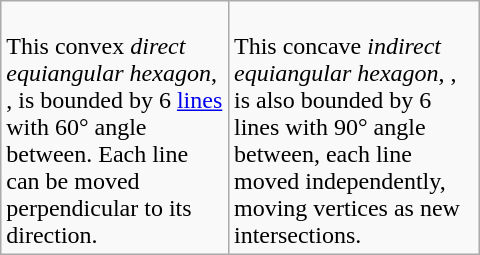<table class=wikitable width=320>
<tr>
<td><br>This convex <em>direct equiangular hexagon</em>, , is bounded by 6 <a href='#'>lines</a> with 60° angle between. Each line can be moved perpendicular to its direction.</td>
<td><br>This concave <em>indirect equiangular hexagon</em>, , is also bounded by 6 lines with 90° angle between, each line moved independently, moving vertices as new intersections.</td>
</tr>
</table>
